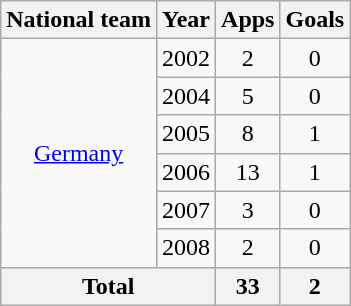<table class="wikitable" style="text-align:center">
<tr>
<th>National team</th>
<th>Year</th>
<th>Apps</th>
<th>Goals</th>
</tr>
<tr>
<td rowspan="6"><a href='#'>Germany</a></td>
<td>2002</td>
<td>2</td>
<td>0</td>
</tr>
<tr>
<td>2004</td>
<td>5</td>
<td>0</td>
</tr>
<tr>
<td>2005</td>
<td>8</td>
<td>1</td>
</tr>
<tr>
<td>2006</td>
<td>13</td>
<td>1</td>
</tr>
<tr>
<td>2007</td>
<td>3</td>
<td>0</td>
</tr>
<tr>
<td>2008</td>
<td>2</td>
<td>0</td>
</tr>
<tr>
<th colspan="2">Total</th>
<th>33</th>
<th>2</th>
</tr>
</table>
